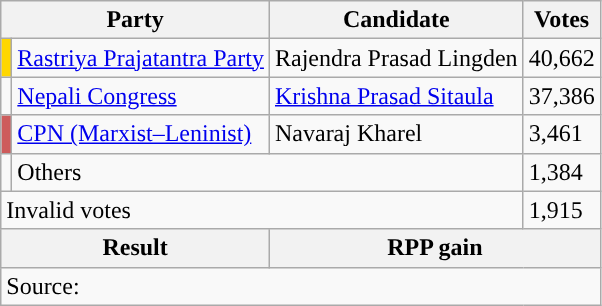<table class="wikitable">
<tr>
<th colspan="2">Party</th>
<th>Candidate</th>
<th>Votes</th>
</tr>
<tr>
<td style="background-color:gold"></td>
<td><a href='#'>Rastriya Prajatantra Party</a></td>
<td>Rajendra Prasad Lingden</td>
<td>40,662</td>
</tr>
<tr>
<td style="background-color:"></td>
<td><a href='#'>Nepali Congress</a></td>
<td><a href='#'>Krishna Prasad Sitaula</a></td>
<td>37,386</td>
</tr>
<tr>
<td style="background-color:indianred"></td>
<td><a href='#'>CPN (Marxist–Leninist)</a></td>
<td>Navaraj Kharel</td>
<td>3,461</td>
</tr>
<tr>
<td></td>
<td colspan="2">Others</td>
<td>1,384</td>
</tr>
<tr>
<td colspan="3">Invalid votes</td>
<td>1,915</td>
</tr>
<tr>
<th colspan="2">Result</th>
<th colspan="2">RPP gain</th>
</tr>
<tr>
<td colspan="4">Source: </td>
</tr>
</table>
